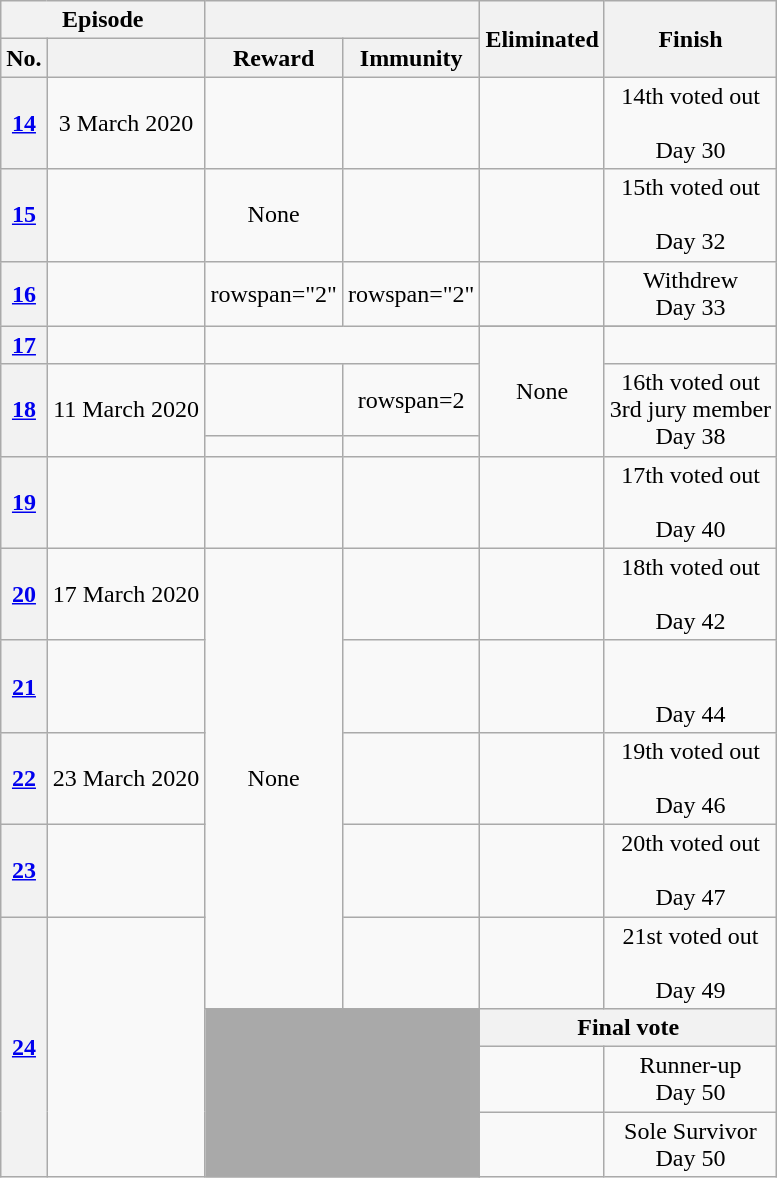<table class="wikitable nowrap" style="text-align:center; font-size:100%">
<tr>
<th colspan="2">Episode</th>
<th colspan="2"></th>
<th rowspan="2">Eliminated</th>
<th rowspan="2">Finish</th>
</tr>
<tr>
<th>No.</th>
<th></th>
<th>Reward</th>
<th>Immunity</th>
</tr>
<tr>
<th><a href='#'>14</a></th>
<td>3 March 2020</td>
<td></td>
<td></td>
<td></td>
<td>14th voted out<br><br>Day 30</td>
</tr>
<tr>
<th><a href='#'>15</a></th>
<td></td>
<td>None</td>
<td></td>
<td></td>
<td>15th voted out<br><br>Day 32</td>
</tr>
<tr>
<th rowspan="2"><a href='#'>16</a></th>
<td rowspan="2"></td>
<td>rowspan="2"</td>
<td>rowspan="2"</td>
<td></td>
<td>Withdrew<br>Day 33</td>
</tr>
<tr>
<td colspan="2" rowspan="2"><small><em><br></em></small></td>
</tr>
<tr>
<th><a href='#'>17</a></th>
<td></td>
<td rowspan=3>None</td>
<td></td>
</tr>
<tr>
<th rowspan=2><a href='#'>18</a></th>
<td rowspan=2>11 March 2020</td>
<td></td>
<td>rowspan=2 </td>
<td rowspan=2>16th voted out<br>3rd jury member<br>Day 38</td>
</tr>
<tr>
<td> </td>
</tr>
<tr>
<th><a href='#'>19</a></th>
<td></td>
<td></td>
<td></td>
<td></td>
<td>17th voted out<br><br>Day 40</td>
</tr>
<tr>
<th><a href='#'>20</a></th>
<td>17 March 2020</td>
<td rowspan=5>None</td>
<td></td>
<td></td>
<td>18th voted out<br><br>Day 42</td>
</tr>
<tr>
<th><a href='#'>21</a></th>
<td></td>
<td></td>
<td></td>
<td><br><br>Day 44</td>
</tr>
<tr>
<th><a href='#'>22</a></th>
<td>23 March 2020</td>
<td></td>
<td></td>
<td>19th voted out<br><br>Day 46</td>
</tr>
<tr>
<th><a href='#'>23</a></th>
<td></td>
<td></td>
<td></td>
<td>20th voted out<br><br>Day 47</td>
</tr>
<tr>
<th rowspan="4"><a href='#'>24</a></th>
<td rowspan="4"></td>
<td></td>
<td></td>
<td>21st voted out<br><br>Day 49</td>
</tr>
<tr>
<td rowspan="3" colspan="2" bgcolor="darkgray"></td>
<th colspan="2">Final vote</th>
</tr>
<tr>
<td></td>
<td>Runner-up<br>Day 50</td>
</tr>
<tr>
<td></td>
<td>Sole Survivor<br>Day 50</td>
</tr>
</table>
